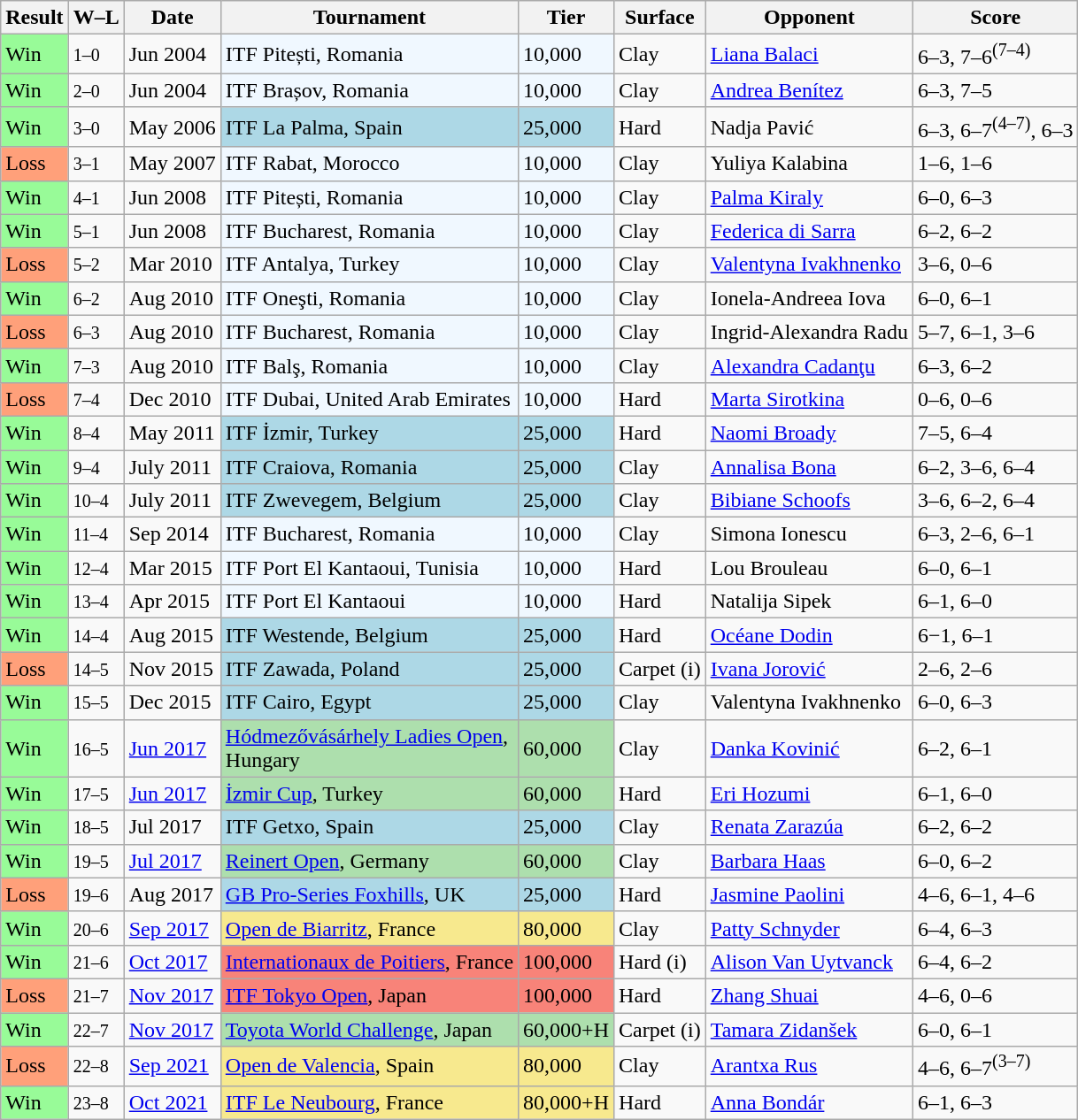<table class="sortable wikitable">
<tr>
<th>Result</th>
<th class="unsortable">W–L</th>
<th>Date</th>
<th>Tournament</th>
<th>Tier</th>
<th>Surface</th>
<th>Opponent</th>
<th class="unsortable">Score</th>
</tr>
<tr>
<td bgcolor="98FB98">Win</td>
<td><small>1–0</small></td>
<td>Jun 2004</td>
<td bgcolor="#f0f8ff">ITF Pitești, Romania</td>
<td bgcolor="#f0f8ff">10,000</td>
<td>Clay</td>
<td> <a href='#'>Liana Balaci</a></td>
<td>6–3, 7–6<sup>(7–4)</sup></td>
</tr>
<tr>
<td bgcolor="98FB98">Win</td>
<td><small>2–0</small></td>
<td>Jun 2004</td>
<td bgcolor="#f0f8ff">ITF Brașov, Romania</td>
<td bgcolor="#f0f8ff">10,000</td>
<td>Clay</td>
<td> <a href='#'>Andrea Benítez</a></td>
<td>6–3, 7–5</td>
</tr>
<tr>
<td bgcolor="98FB98">Win</td>
<td><small>3–0</small></td>
<td>May 2006</td>
<td bgcolor="lightblue">ITF La Palma, Spain</td>
<td bgcolor="lightblue">25,000</td>
<td>Hard</td>
<td> Nadja Pavić</td>
<td>6–3, 6–7<sup>(4–7)</sup>, 6–3</td>
</tr>
<tr>
<td bgcolor="FFA07A">Loss</td>
<td><small>3–1</small></td>
<td>May 2007</td>
<td bgcolor="#f0f8ff">ITF Rabat, Morocco</td>
<td bgcolor="#f0f8ff">10,000</td>
<td>Clay</td>
<td> Yuliya Kalabina</td>
<td>1–6, 1–6</td>
</tr>
<tr>
<td bgcolor="98FB98">Win</td>
<td><small>4–1</small></td>
<td>Jun 2008</td>
<td bgcolor="#f0f8ff">ITF Pitești, Romania</td>
<td bgcolor="#f0f8ff">10,000</td>
<td>Clay</td>
<td> <a href='#'>Palma Kiraly</a></td>
<td>6–0, 6–3</td>
</tr>
<tr>
<td bgcolor="98FB98">Win</td>
<td><small>5–1</small></td>
<td>Jun 2008</td>
<td bgcolor="#f0f8ff">ITF Bucharest, Romania</td>
<td bgcolor="#f0f8ff">10,000</td>
<td>Clay</td>
<td> <a href='#'>Federica di Sarra</a></td>
<td>6–2, 6–2</td>
</tr>
<tr>
<td bgcolor="FFA07A">Loss</td>
<td><small>5–2</small></td>
<td>Mar 2010</td>
<td bgcolor="#f0f8ff">ITF Antalya, Turkey</td>
<td bgcolor="#f0f8ff">10,000</td>
<td>Clay</td>
<td> <a href='#'>Valentyna Ivakhnenko</a></td>
<td>3–6, 0–6</td>
</tr>
<tr>
<td bgcolor="98FB98">Win</td>
<td><small>6–2</small></td>
<td>Aug 2010</td>
<td bgcolor="#f0f8ff">ITF Oneşti, Romania</td>
<td bgcolor="#f0f8ff">10,000</td>
<td>Clay</td>
<td> Ionela-Andreea Iova</td>
<td>6–0, 6–1</td>
</tr>
<tr>
<td bgcolor="FFA07A">Loss</td>
<td><small>6–3</small></td>
<td>Aug 2010</td>
<td bgcolor="#f0f8ff">ITF Bucharest, Romania</td>
<td bgcolor="#f0f8ff">10,000</td>
<td>Clay</td>
<td> Ingrid-Alexandra Radu</td>
<td>5–7, 6–1, 3–6</td>
</tr>
<tr>
<td bgcolor="98FB98">Win</td>
<td><small>7–3</small></td>
<td>Aug 2010</td>
<td bgcolor="#f0f8ff">ITF Balş, Romania</td>
<td bgcolor="#f0f8ff">10,000</td>
<td>Clay</td>
<td> <a href='#'>Alexandra Cadanţu</a></td>
<td>6–3, 6–2</td>
</tr>
<tr>
<td bgcolor="FFA07A">Loss</td>
<td><small>7–4</small></td>
<td>Dec 2010</td>
<td bgcolor="#f0f8ff">ITF Dubai, United Arab Emirates</td>
<td bgcolor="#f0f8ff">10,000</td>
<td>Hard</td>
<td> <a href='#'>Marta Sirotkina</a></td>
<td>0–6, 0–6</td>
</tr>
<tr>
<td bgcolor="98FB98">Win</td>
<td><small>8–4</small></td>
<td>May 2011</td>
<td bgcolor=lightblue>ITF İzmir, Turkey</td>
<td bgcolor=lightblue>25,000</td>
<td>Hard</td>
<td> <a href='#'>Naomi Broady</a></td>
<td>7–5, 6–4</td>
</tr>
<tr>
<td bgcolor="98FB98">Win</td>
<td><small>9–4</small></td>
<td>July 2011</td>
<td bgcolor=lightblue>ITF Craiova, Romania</td>
<td bgcolor=lightblue>25,000</td>
<td>Clay</td>
<td> <a href='#'>Annalisa Bona</a></td>
<td>6–2, 3–6, 6–4</td>
</tr>
<tr>
<td bgcolor="98FB98">Win</td>
<td><small>10–4</small></td>
<td>July 2011</td>
<td bgcolor=lightblue>ITF Zwevegem, Belgium</td>
<td bgcolor=lightblue>25,000</td>
<td>Clay</td>
<td> <a href='#'>Bibiane Schoofs</a></td>
<td>3–6, 6–2, 6–4</td>
</tr>
<tr>
<td bgcolor="98FB98">Win</td>
<td><small>11–4</small></td>
<td>Sep 2014</td>
<td bgcolor="#f0f8ff">ITF Bucharest, Romania</td>
<td bgcolor="#f0f8ff">10,000</td>
<td>Clay</td>
<td> Simona Ionescu</td>
<td>6–3, 2–6, 6–1</td>
</tr>
<tr>
<td bgcolor="98FB98">Win</td>
<td><small>12–4</small></td>
<td>Mar 2015</td>
<td bgcolor="#f0f8ff">ITF Port El Kantaoui, Tunisia</td>
<td bgcolor="#f0f8ff">10,000</td>
<td>Hard</td>
<td> Lou Brouleau</td>
<td>6–0, 6–1</td>
</tr>
<tr>
<td bgcolor="98FB98">Win</td>
<td><small>13–4</small></td>
<td>Apr 2015</td>
<td bgcolor="#f0f8ff">ITF Port El Kantaoui</td>
<td bgcolor="#f0f8ff">10,000</td>
<td>Hard</td>
<td> Natalija Sipek</td>
<td>6–1, 6–0</td>
</tr>
<tr>
<td bgcolor="98FB98">Win</td>
<td><small>14–4</small></td>
<td>Aug 2015</td>
<td bgcolor="lightblue">ITF Westende, Belgium</td>
<td bgcolor="lightblue">25,000</td>
<td>Hard</td>
<td> <a href='#'>Océane Dodin</a></td>
<td>6−1, 6–1</td>
</tr>
<tr>
<td bgcolor="FFA07A">Loss</td>
<td><small>14–5</small></td>
<td>Nov 2015</td>
<td style="background:lightblue;">ITF Zawada, Poland</td>
<td style="background:lightblue;">25,000</td>
<td>Carpet (i)</td>
<td> <a href='#'>Ivana Jorović</a></td>
<td>2–6, 2–6</td>
</tr>
<tr>
<td bgcolor="98FB98">Win</td>
<td><small>15–5</small></td>
<td>Dec 2015</td>
<td bgcolor="lightblue">ITF Cairo, Egypt</td>
<td bgcolor="lightblue">25,000</td>
<td>Clay</td>
<td> Valentyna Ivakhnenko</td>
<td>6–0, 6–3</td>
</tr>
<tr>
<td bgcolor="98FB98">Win</td>
<td><small>16–5</small></td>
<td><a href='#'>Jun 2017</a></td>
<td bgcolor=addfad><a href='#'>Hódmezővásárhely Ladies Open</a>, <br>Hungary</td>
<td bgcolor=addfad>60,000</td>
<td>Clay</td>
<td> <a href='#'>Danka Kovinić</a></td>
<td>6–2, 6–1</td>
</tr>
<tr>
<td bgcolor="98FB98">Win</td>
<td><small>17–5</small></td>
<td><a href='#'>Jun 2017</a></td>
<td bgcolor=addfad><a href='#'>İzmir Cup</a>, Turkey</td>
<td bgcolor=addfad>60,000</td>
<td>Hard</td>
<td> <a href='#'>Eri Hozumi</a></td>
<td>6–1, 6–0</td>
</tr>
<tr>
<td bgcolor="98FB98">Win</td>
<td><small>18–5</small></td>
<td>Jul 2017</td>
<td bgcolor=lightblue>ITF Getxo, Spain</td>
<td bgcolor=lightblue>25,000</td>
<td>Clay</td>
<td> <a href='#'>Renata Zarazúa</a></td>
<td>6–2, 6–2</td>
</tr>
<tr>
<td bgcolor="98FB98">Win</td>
<td><small>19–5</small></td>
<td><a href='#'>Jul 2017</a></td>
<td bgcolor=addfad><a href='#'>Reinert Open</a>, Germany</td>
<td bgcolor=addfad>60,000</td>
<td>Clay</td>
<td> <a href='#'>Barbara Haas</a></td>
<td>6–0, 6–2</td>
</tr>
<tr>
<td bgcolor="FFA07A">Loss</td>
<td><small>19–6</small></td>
<td>Aug 2017</td>
<td bgcolor=lightblue><a href='#'>GB Pro-Series Foxhills</a>, UK</td>
<td bgcolor=lightblue>25,000</td>
<td>Hard</td>
<td> <a href='#'>Jasmine Paolini</a></td>
<td>4–6, 6–1, 4–6</td>
</tr>
<tr>
<td bgcolor="98FB98">Win</td>
<td><small>20–6</small></td>
<td><a href='#'>Sep 2017</a></td>
<td style="background:#f7e98e;"><a href='#'>Open de Biarritz</a>, France</td>
<td style="background:#f7e98e;">80,000</td>
<td>Clay</td>
<td> <a href='#'>Patty Schnyder</a></td>
<td>6–4, 6–3</td>
</tr>
<tr>
<td style="background:#98fb98;">Win</td>
<td><small>21–6</small></td>
<td><a href='#'>Oct 2017</a></td>
<td style="background:#f88379;"><a href='#'>Internationaux de Poitiers</a>, France</td>
<td style="background:#f88379;">100,000</td>
<td>Hard (i)</td>
<td> <a href='#'>Alison Van Uytvanck</a></td>
<td>6–4, 6–2</td>
</tr>
<tr>
<td bgcolor="FFA07A">Loss</td>
<td><small>21–7</small></td>
<td><a href='#'>Nov 2017</a></td>
<td bgcolor="#F88379"><a href='#'>ITF Tokyo Open</a>, Japan</td>
<td bgcolor="#F88379">100,000</td>
<td>Hard</td>
<td> <a href='#'>Zhang Shuai</a></td>
<td>4–6, 0–6</td>
</tr>
<tr>
<td bgcolor="98FB98">Win</td>
<td><small>22–7</small></td>
<td><a href='#'>Nov 2017</a></td>
<td bgcolor=addfad><a href='#'>Toyota World Challenge</a>, Japan</td>
<td bgcolor=addfad>60,000+H</td>
<td>Carpet (i)</td>
<td> <a href='#'>Tamara Zidanšek</a></td>
<td>6–0, 6–1</td>
</tr>
<tr>
<td bgcolor="ffa07a">Loss</td>
<td><small>22–8</small></td>
<td><a href='#'>Sep 2021</a></td>
<td style="background:#f7e98e;"><a href='#'>Open de Valencia</a>, Spain</td>
<td style="background:#f7e98e;">80,000</td>
<td>Clay</td>
<td> <a href='#'>Arantxa Rus</a></td>
<td>4–6, 6–7<sup>(3–7)</sup></td>
</tr>
<tr>
<td bgcolor=#98FB98>Win</td>
<td><small>23–8</small></td>
<td><a href='#'>Oct 2021</a></td>
<td style="background:#f7e98e;"><a href='#'>ITF Le Neubourg</a>, France</td>
<td style="background:#f7e98e;">80,000+H</td>
<td>Hard</td>
<td> <a href='#'>Anna Bondár</a></td>
<td>6–1, 6–3</td>
</tr>
</table>
